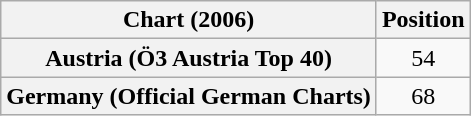<table class="wikitable sortable plainrowheaders" style="text-align:center">
<tr>
<th scope="col">Chart (2006)</th>
<th scope="col">Position</th>
</tr>
<tr>
<th scope="row">Austria (Ö3 Austria Top 40)</th>
<td>54</td>
</tr>
<tr>
<th scope="row">Germany (Official German Charts)</th>
<td>68</td>
</tr>
</table>
